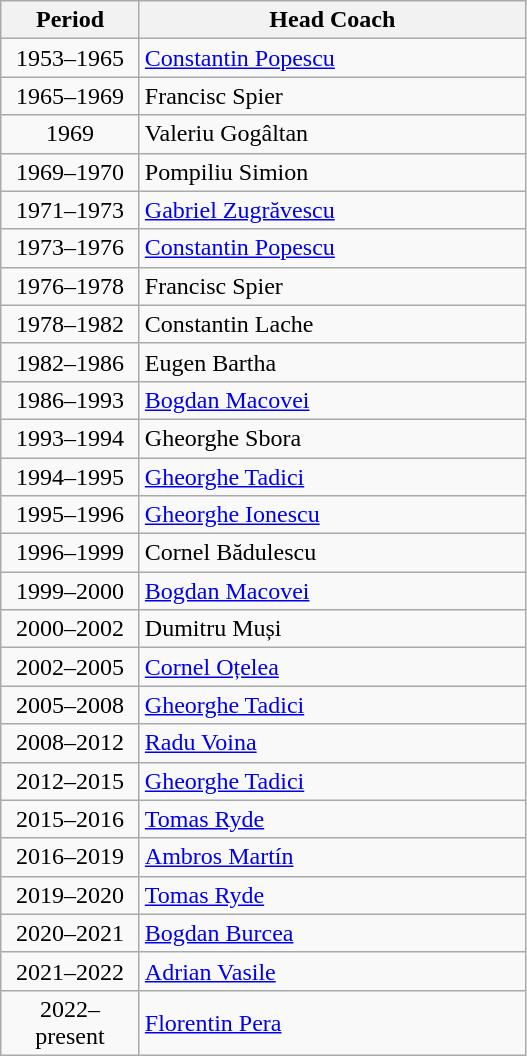<table class="wikitable">
<tr>
<th width=85>Period</th>
<th width=250>Head Coach</th>
</tr>
<tr>
<td align = "center">1953–1965</td>
<td> <a href='#'>Constantin Popescu</a></td>
</tr>
<tr>
<td align = "center">1965–1969</td>
<td> Francisc Spier</td>
</tr>
<tr>
<td align = "center">1969</td>
<td> Valeriu Gogâltan</td>
</tr>
<tr>
<td align = "center">1969–1970</td>
<td> Pompiliu Simion</td>
</tr>
<tr>
<td align = "center">1971–1973</td>
<td> <a href='#'>Gabriel Zugrăvescu</a></td>
</tr>
<tr>
<td align = "center">1973–1976</td>
<td> <a href='#'>Constantin Popescu</a></td>
</tr>
<tr>
<td align = "center">1976–1978</td>
<td> Francisc Spier</td>
</tr>
<tr>
<td align = "center">1978–1982</td>
<td> Constantin Lache</td>
</tr>
<tr>
<td align = "center">1982–1986</td>
<td> Eugen Bartha</td>
</tr>
<tr>
<td align = "center">1986–1993</td>
<td> <a href='#'>Bogdan Macovei</a></td>
</tr>
<tr>
<td align = "center">1993–1994</td>
<td> Gheorghe Sbora</td>
</tr>
<tr>
<td align = "center">1994–1995</td>
<td> <a href='#'>Gheorghe Tadici</a></td>
</tr>
<tr>
<td align = "center">1995–1996</td>
<td> <a href='#'>Gheorghe Ionescu</a></td>
</tr>
<tr>
<td align = "center">1996–1999</td>
<td> Cornel Bădulescu</td>
</tr>
<tr>
<td align = "center">1999–2000</td>
<td> <a href='#'>Bogdan Macovei</a></td>
</tr>
<tr>
<td align = "center">2000–2002</td>
<td> Dumitru Muși</td>
</tr>
<tr>
<td align = "center">2002–2005</td>
<td> <a href='#'>Cornel Oțelea</a></td>
</tr>
<tr>
<td align = "center">2005–2008</td>
<td> <a href='#'>Gheorghe Tadici</a></td>
</tr>
<tr>
<td align = "center">2008–2012</td>
<td> <a href='#'>Radu Voina</a></td>
</tr>
<tr>
<td align = "center">2012–2015</td>
<td> <a href='#'>Gheorghe Tadici</a></td>
</tr>
<tr>
<td align = "center">2015–2016</td>
<td> <a href='#'>Tomas Ryde</a></td>
</tr>
<tr>
<td align = "center">2016–2019</td>
<td> <a href='#'>Ambros Martín</a></td>
</tr>
<tr>
<td align = "center">2019–2020</td>
<td> <a href='#'>Tomas Ryde</a></td>
</tr>
<tr>
<td align = "center">2020–2021</td>
<td> <a href='#'>Bogdan Burcea</a></td>
</tr>
<tr>
<td align = "center">2021–2022</td>
<td> <a href='#'>Adrian Vasile</a></td>
</tr>
<tr>
<td align = "center">2022–present</td>
<td> <a href='#'>Florentin Pera</a></td>
</tr>
</table>
